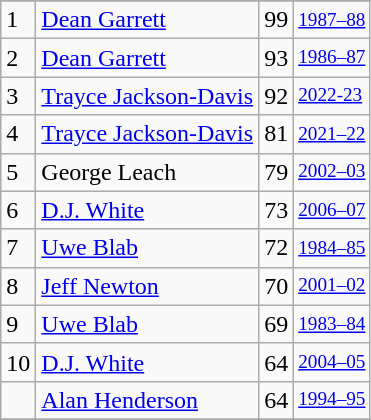<table class="wikitable">
<tr>
</tr>
<tr>
<td>1</td>
<td><a href='#'>Dean Garrett</a></td>
<td>99</td>
<td style="font-size:80%;"><a href='#'>1987–88</a></td>
</tr>
<tr>
<td>2</td>
<td><a href='#'>Dean Garrett</a></td>
<td>93</td>
<td style="font-size:80%;"><a href='#'>1986–87</a></td>
</tr>
<tr>
<td>3</td>
<td><a href='#'>Trayce Jackson-Davis</a></td>
<td>92</td>
<td style="font-size:80%;"><a href='#'>2022-23</a></td>
</tr>
<tr>
<td>4</td>
<td><a href='#'>Trayce Jackson-Davis</a></td>
<td>81</td>
<td style="font-size:80%;"><a href='#'>2021–22</a></td>
</tr>
<tr>
<td>5</td>
<td>George Leach</td>
<td>79</td>
<td style="font-size:80%;"><a href='#'>2002–03</a></td>
</tr>
<tr>
<td>6</td>
<td><a href='#'>D.J. White</a></td>
<td>73</td>
<td style="font-size:80%;"><a href='#'>2006–07</a></td>
</tr>
<tr>
<td>7</td>
<td><a href='#'>Uwe Blab</a></td>
<td>72</td>
<td style="font-size:80%;"><a href='#'>1984–85</a></td>
</tr>
<tr>
<td>8</td>
<td><a href='#'>Jeff Newton</a></td>
<td>70</td>
<td style="font-size:80%;"><a href='#'>2001–02</a></td>
</tr>
<tr>
<td>9</td>
<td><a href='#'>Uwe Blab</a></td>
<td>69</td>
<td style="font-size:80%;"><a href='#'>1983–84</a></td>
</tr>
<tr>
<td>10</td>
<td><a href='#'>D.J. White</a></td>
<td>64</td>
<td style="font-size:80%;"><a href='#'>2004–05</a></td>
</tr>
<tr>
<td></td>
<td><a href='#'>Alan Henderson</a></td>
<td>64</td>
<td style="font-size:80%;"><a href='#'>1994–95</a></td>
</tr>
<tr>
</tr>
</table>
